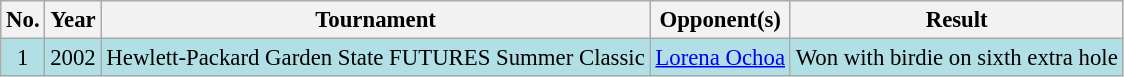<table class="wikitable" style="font-size:95%;">
<tr>
<th>No.</th>
<th>Year</th>
<th>Tournament</th>
<th>Opponent(s)</th>
<th>Result</th>
</tr>
<tr style="background:#B0E0E6;">
<td align=center>1</td>
<td align=center>2002</td>
<td>Hewlett-Packard Garden State FUTURES Summer Classic</td>
<td> <a href='#'>Lorena Ochoa</a></td>
<td>Won with birdie on sixth extra hole</td>
</tr>
</table>
